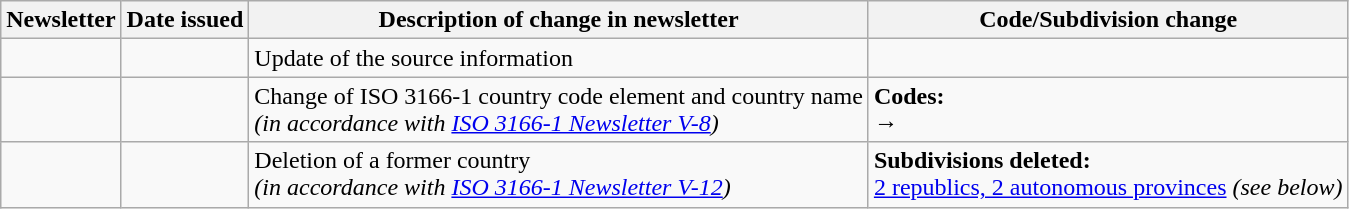<table class="wikitable">
<tr>
<th>Newsletter</th>
<th>Date issued</th>
<th>Description of change in newsletter</th>
<th>Code/Subdivision change</th>
</tr>
<tr>
<td id="I-1"></td>
<td></td>
<td>Update of the source information</td>
<td></td>
</tr>
<tr>
<td id="I-5"></td>
<td></td>
<td>Change of ISO 3166-1 country code element and country name<br> <em>(in accordance with <a href='#'>ISO 3166-1 Newsletter V-8</a>)</em></td>
<td style=white-space:nowrap><strong>Codes:</strong><br>  → </td>
</tr>
<tr>
<td id="I-8"></td>
<td></td>
<td>Deletion of a former country<br> <em>(in accordance with <a href='#'>ISO 3166-1 Newsletter V-12</a>)</em></td>
<td style=white-space:nowrap><strong>Subdivisions deleted:</strong><br> <a href='#'>2 republics, 2 autonomous provinces</a> <em>(see below)</em></td>
</tr>
</table>
